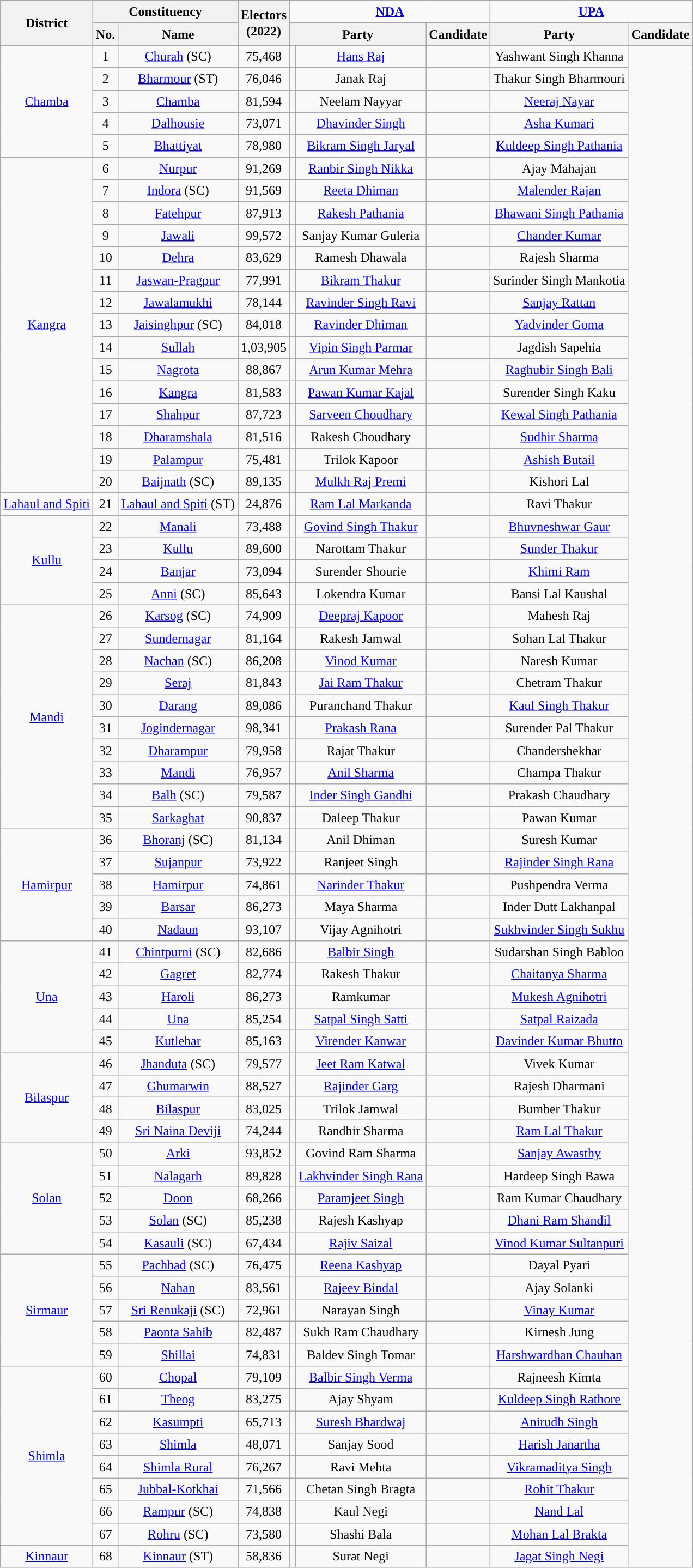<table class="wikitable sortable" style="line-height:20px;text-align:center;">
<tr>
<th rowspan="2">District</th>
<th colspan="2">Constituency</th>
<th rowspan="2">Electors<br>(2022)</th>
<td colspan="3"><a href='#'><span><strong>NDA</strong></span></a></td>
<td colspan="3"><a href='#'><span><strong>UPA</strong></span></a></td>
</tr>
<tr>
<th>No.</th>
<th>Name</th>
<th colspan="2">Party</th>
<th>Candidate</th>
<th colspan="2">Party</th>
<th>Candidate</th>
</tr>
<tr>
<td rowspan="5"><a href='#'>Chamba</a></td>
<td>1</td>
<td><a href='#'>Churah</a>  (SC)</td>
<td>75,468</td>
<td></td>
<td><a href='#'>Hans Raj</a></td>
<td></td>
<td>Yashwant Singh Khanna</td>
</tr>
<tr>
<td>2</td>
<td><a href='#'>Bharmour</a> (ST)</td>
<td>76,046</td>
<td></td>
<td>Janak Raj</td>
<td></td>
<td>Thakur Singh Bharmouri</td>
</tr>
<tr>
<td>3</td>
<td><a href='#'>Chamba</a></td>
<td>81,594</td>
<td></td>
<td>Neelam Nayyar</td>
<td></td>
<td><a href='#'>Neeraj Nayar</a></td>
</tr>
<tr>
<td>4</td>
<td><a href='#'>Dalhousie</a></td>
<td>73,071</td>
<td></td>
<td><a href='#'>Dhavinder Singh</a></td>
<td></td>
<td><a href='#'>Asha Kumari</a></td>
</tr>
<tr>
<td>5</td>
<td><a href='#'>Bhattiyat</a></td>
<td>78,980</td>
<td></td>
<td><a href='#'>Bikram Singh Jaryal</a></td>
<td></td>
<td><a href='#'>Kuldeep Singh Pathania</a></td>
</tr>
<tr>
<td rowspan="15"><a href='#'>Kangra</a></td>
<td>6</td>
<td><a href='#'>Nurpur</a></td>
<td>91,269</td>
<td></td>
<td><a href='#'>Ranbir Singh Nikka</a></td>
<td></td>
<td>Ajay Mahajan</td>
</tr>
<tr>
<td>7</td>
<td><a href='#'>Indora</a> (SC)</td>
<td>91,569</td>
<td></td>
<td><a href='#'>Reeta Dhiman</a></td>
<td></td>
<td><a href='#'>Malender Rajan</a></td>
</tr>
<tr>
<td>8</td>
<td><a href='#'>Fatehpur</a></td>
<td>87,913</td>
<td></td>
<td><a href='#'>Rakesh Pathania</a></td>
<td></td>
<td><a href='#'>Bhawani Singh Pathania</a></td>
</tr>
<tr>
<td>9</td>
<td><a href='#'>Jawali</a></td>
<td>99,572</td>
<td></td>
<td>Sanjay Kumar Guleria</td>
<td></td>
<td><a href='#'>Chander Kumar</a></td>
</tr>
<tr>
<td>10</td>
<td><a href='#'>Dehra</a></td>
<td>83,629</td>
<td></td>
<td>Ramesh Dhawala</td>
<td></td>
<td>Rajesh Sharma</td>
</tr>
<tr>
<td>11</td>
<td><a href='#'>Jaswan-Pragpur</a></td>
<td>77,991</td>
<td></td>
<td><a href='#'>Bikram Thakur</a></td>
<td></td>
<td>Surinder Singh Mankotia</td>
</tr>
<tr>
<td>12</td>
<td><a href='#'>Jawalamukhi</a></td>
<td>78,144</td>
<td></td>
<td><a href='#'>Ravinder Singh Ravi</a></td>
<td></td>
<td><a href='#'>Sanjay Rattan</a></td>
</tr>
<tr>
<td>13</td>
<td><a href='#'>Jaisinghpur</a> (SC)</td>
<td>84,018</td>
<td></td>
<td><a href='#'>Ravinder Dhiman</a></td>
<td></td>
<td><a href='#'>Yadvinder Goma</a></td>
</tr>
<tr>
<td>14</td>
<td><a href='#'>Sullah</a></td>
<td>1,03,905</td>
<td></td>
<td><a href='#'>Vipin Singh Parmar</a></td>
<td></td>
<td>Jagdish Sapehia</td>
</tr>
<tr>
<td>15</td>
<td><a href='#'>Nagrota</a></td>
<td>88,867</td>
<td></td>
<td><a href='#'>Arun Kumar Mehra</a></td>
<td></td>
<td><a href='#'>Raghubir Singh Bali</a></td>
</tr>
<tr>
<td>16</td>
<td><a href='#'>Kangra</a></td>
<td>81,583</td>
<td></td>
<td><a href='#'>Pawan Kumar Kajal</a></td>
<td></td>
<td>Surender Singh Kaku</td>
</tr>
<tr>
<td>17</td>
<td><a href='#'>Shahpur</a></td>
<td>87,723</td>
<td></td>
<td><a href='#'>Sarveen Choudhary</a></td>
<td></td>
<td><a href='#'>Kewal Singh Pathania</a></td>
</tr>
<tr>
<td>18</td>
<td><a href='#'>Dharamshala</a></td>
<td>81,516</td>
<td></td>
<td>Rakesh Choudhary</td>
<td></td>
<td><a href='#'>Sudhir Sharma</a></td>
</tr>
<tr>
<td>19</td>
<td><a href='#'>Palampur</a></td>
<td>75,481</td>
<td></td>
<td>Trilok Kapoor</td>
<td></td>
<td><a href='#'>Ashish Butail</a></td>
</tr>
<tr>
<td>20</td>
<td><a href='#'>Baijnath</a> (SC)</td>
<td>89,135</td>
<td></td>
<td><a href='#'>Mulkh Raj Premi</a></td>
<td></td>
<td>Kishori Lal</td>
</tr>
<tr>
<td><a href='#'>Lahaul and Spiti</a></td>
<td>21</td>
<td><a href='#'>Lahaul and Spiti</a> (ST)</td>
<td>24,876</td>
<td></td>
<td><a href='#'>Ram Lal Markanda</a></td>
<td></td>
<td>Ravi Thakur</td>
</tr>
<tr>
<td rowspan="4"><a href='#'>Kullu</a></td>
<td>22</td>
<td><a href='#'>Manali</a></td>
<td>73,488</td>
<td></td>
<td><a href='#'>Govind Singh Thakur</a></td>
<td></td>
<td><a href='#'>Bhuvneshwar Gaur</a></td>
</tr>
<tr>
<td>23</td>
<td><a href='#'>Kullu</a></td>
<td>89,600</td>
<td></td>
<td>Narottam Thakur</td>
<td></td>
<td><a href='#'>Sunder Thakur</a></td>
</tr>
<tr>
<td>24</td>
<td><a href='#'>Banjar</a></td>
<td>73,094</td>
<td></td>
<td>Surender Shourie</td>
<td></td>
<td><a href='#'>Khimi Ram</a></td>
</tr>
<tr>
<td>25</td>
<td><a href='#'>Anni</a> (SC)</td>
<td>85,643</td>
<td></td>
<td>Lokendra Kumar</td>
<td></td>
<td>Bansi Lal Kaushal</td>
</tr>
<tr>
<td rowspan="10"><a href='#'>Mandi</a></td>
<td>26</td>
<td><a href='#'>Karsog</a> (SC)</td>
<td>74,909</td>
<td></td>
<td><a href='#'>Deepraj Kapoor</a></td>
<td></td>
<td>Mahesh Raj</td>
</tr>
<tr>
<td>27</td>
<td><a href='#'>Sundernagar</a></td>
<td>81,164</td>
<td></td>
<td>Rakesh Jamwal</td>
<td></td>
<td>Sohan Lal Thakur</td>
</tr>
<tr>
<td>28</td>
<td><a href='#'>Nachan</a> (SC)</td>
<td>86,208</td>
<td></td>
<td><a href='#'>Vinod Kumar</a></td>
<td></td>
<td>Naresh Kumar</td>
</tr>
<tr>
<td>29</td>
<td><a href='#'>Seraj</a></td>
<td>81,843</td>
<td></td>
<td><a href='#'>Jai Ram Thakur</a></td>
<td></td>
<td>Chetram Thakur</td>
</tr>
<tr>
<td>30</td>
<td><a href='#'>Darang</a></td>
<td>89,086</td>
<td></td>
<td>Puranchand Thakur</td>
<td></td>
<td><a href='#'>Kaul Singh Thakur</a></td>
</tr>
<tr>
<td>31</td>
<td><a href='#'>Jogindernagar</a></td>
<td>98,341</td>
<td></td>
<td><a href='#'>Prakash Rana</a></td>
<td></td>
<td>Surender Pal Thakur</td>
</tr>
<tr>
<td>32</td>
<td><a href='#'>Dharampur</a></td>
<td>79,958</td>
<td></td>
<td>Rajat Thakur</td>
<td></td>
<td>Chandershekhar</td>
</tr>
<tr>
<td>33</td>
<td><a href='#'>Mandi</a></td>
<td>76,957</td>
<td></td>
<td><a href='#'>Anil Sharma</a></td>
<td></td>
<td>Champa Thakur</td>
</tr>
<tr>
<td>34</td>
<td><a href='#'>Balh</a> (SC)</td>
<td>79,587</td>
<td></td>
<td><a href='#'>Inder Singh Gandhi</a></td>
<td></td>
<td>Prakash Chaudhary</td>
</tr>
<tr>
<td>35</td>
<td><a href='#'>Sarkaghat</a></td>
<td>90,837</td>
<td></td>
<td>Daleep Thakur</td>
<td></td>
<td>Pawan Kumar</td>
</tr>
<tr>
<td rowspan="5"><a href='#'>Hamirpur</a></td>
<td>36</td>
<td><a href='#'>Bhoranj</a> (SC)</td>
<td>81,134</td>
<td></td>
<td>Anil Dhiman</td>
<td></td>
<td>Suresh Kumar</td>
</tr>
<tr>
<td>37</td>
<td><a href='#'>Sujanpur</a></td>
<td>73,922</td>
<td></td>
<td>Ranjeet Singh</td>
<td></td>
<td><a href='#'>Rajinder Singh Rana</a></td>
</tr>
<tr>
<td>38</td>
<td><a href='#'>Hamirpur</a></td>
<td>74,861</td>
<td></td>
<td><a href='#'>Narinder Thakur</a></td>
<td></td>
<td>Pushpendra Verma</td>
</tr>
<tr>
<td>39</td>
<td><a href='#'>Barsar</a></td>
<td>86,273</td>
<td></td>
<td>Maya Sharma</td>
<td></td>
<td>Inder Dutt Lakhanpal</td>
</tr>
<tr>
<td>40</td>
<td><a href='#'>Nadaun</a></td>
<td>93,107</td>
<td></td>
<td>Vijay Agnihotri</td>
<td></td>
<td><a href='#'>Sukhvinder Singh Sukhu</a></td>
</tr>
<tr>
<td rowspan="5"><a href='#'>Una</a></td>
<td>41</td>
<td><a href='#'>Chintpurni</a> (SC)</td>
<td>82,686</td>
<td></td>
<td><a href='#'>Balbir Singh</a></td>
<td></td>
<td>Sudarshan Singh Babloo</td>
</tr>
<tr>
<td>42</td>
<td><a href='#'>Gagret</a></td>
<td>82,774</td>
<td></td>
<td>Rakesh Thakur</td>
<td></td>
<td><a href='#'>Chaitanya Sharma</a></td>
</tr>
<tr>
<td>43</td>
<td><a href='#'>Haroli</a></td>
<td>86,273</td>
<td></td>
<td>Ramkumar</td>
<td></td>
<td><a href='#'>Mukesh Agnihotri</a></td>
</tr>
<tr>
<td>44</td>
<td><a href='#'>Una</a></td>
<td>85,254</td>
<td></td>
<td><a href='#'>Satpal Singh Satti</a></td>
<td></td>
<td><a href='#'>Satpal Raizada</a></td>
</tr>
<tr>
<td>45</td>
<td><a href='#'>Kutlehar</a></td>
<td>85,163</td>
<td></td>
<td><a href='#'>Virender Kanwar</a></td>
<td></td>
<td><a href='#'>Davinder Kumar Bhutto</a></td>
</tr>
<tr>
<td rowspan="4"><a href='#'>Bilaspur</a></td>
<td>46</td>
<td><a href='#'>Jhanduta</a> (SC)</td>
<td>79,577</td>
<td></td>
<td><a href='#'>Jeet Ram Katwal</a></td>
<td></td>
<td>Vivek Kumar</td>
</tr>
<tr>
<td>47</td>
<td><a href='#'>Ghumarwin</a></td>
<td>88,527</td>
<td></td>
<td><a href='#'>Rajinder Garg</a></td>
<td></td>
<td>Rajesh Dharmani</td>
</tr>
<tr>
<td>48</td>
<td><a href='#'>Bilaspur</a></td>
<td>83,025</td>
<td></td>
<td>Trilok Jamwal</td>
<td></td>
<td>Bumber Thakur</td>
</tr>
<tr>
<td>49</td>
<td><a href='#'>Sri Naina Deviji</a></td>
<td>74,244</td>
<td></td>
<td>Randhir Sharma</td>
<td></td>
<td><a href='#'>Ram Lal Thakur</a></td>
</tr>
<tr>
<td rowspan="5"><a href='#'>Solan</a></td>
<td>50</td>
<td><a href='#'>Arki</a></td>
<td>93,852</td>
<td></td>
<td>Govind Ram Sharma</td>
<td></td>
<td><a href='#'>Sanjay Awasthy</a></td>
</tr>
<tr>
<td>51</td>
<td><a href='#'>Nalagarh</a></td>
<td>89,828</td>
<td></td>
<td><a href='#'>Lakhvinder Singh Rana</a></td>
<td></td>
<td>Hardeep Singh Bawa</td>
</tr>
<tr>
<td>52</td>
<td><a href='#'>Doon</a></td>
<td>68,266</td>
<td></td>
<td><a href='#'>Paramjeet Singh</a></td>
<td></td>
<td>Ram Kumar Chaudhary</td>
</tr>
<tr>
<td>53</td>
<td><a href='#'>Solan</a> (SC)</td>
<td>85,238</td>
<td></td>
<td>Rajesh Kashyap</td>
<td></td>
<td><a href='#'>Dhani Ram Shandil</a></td>
</tr>
<tr>
<td>54</td>
<td><a href='#'>Kasauli</a> (SC)</td>
<td>67,434</td>
<td></td>
<td><a href='#'>Rajiv Saizal</a></td>
<td></td>
<td><a href='#'>Vinod Kumar Sultanpuri</a></td>
</tr>
<tr>
<td rowspan="5"><a href='#'>Sirmaur</a></td>
<td>55</td>
<td><a href='#'>Pachhad</a> (SC)</td>
<td>76,475</td>
<td></td>
<td><a href='#'>Reena Kashyap</a></td>
<td></td>
<td>Dayal Pyari</td>
</tr>
<tr>
<td>56</td>
<td><a href='#'>Nahan</a></td>
<td>83,561</td>
<td></td>
<td><a href='#'>Rajeev Bindal</a></td>
<td></td>
<td>Ajay Solanki</td>
</tr>
<tr>
<td>57</td>
<td><a href='#'>Sri Renukaji</a> (SC)</td>
<td>72,961</td>
<td></td>
<td>Narayan Singh</td>
<td></td>
<td><a href='#'>Vinay Kumar</a></td>
</tr>
<tr>
<td>58</td>
<td><a href='#'>Paonta Sahib</a></td>
<td>82,487</td>
<td></td>
<td>Sukh Ram Chaudhary</td>
<td></td>
<td>Kirnesh Jung</td>
</tr>
<tr>
<td>59</td>
<td><a href='#'>Shillai</a></td>
<td>74,831</td>
<td></td>
<td>Baldev Singh Tomar</td>
<td></td>
<td><a href='#'>Harshwardhan Chauhan</a></td>
</tr>
<tr>
<td rowspan="8"><a href='#'>Shimla</a></td>
<td>60</td>
<td><a href='#'>Chopal</a></td>
<td>79,109</td>
<td></td>
<td><a href='#'>Balbir Singh Verma</a></td>
<td></td>
<td>Rajneesh Kimta</td>
</tr>
<tr>
<td>61</td>
<td><a href='#'>Theog</a></td>
<td>83,275</td>
<td></td>
<td>Ajay Shyam</td>
<td></td>
<td><a href='#'>Kuldeep Singh Rathore</a></td>
</tr>
<tr>
<td>62</td>
<td><a href='#'>Kasumpti</a></td>
<td>65,713</td>
<td></td>
<td><a href='#'>Suresh Bhardwaj</a></td>
<td></td>
<td><a href='#'>Anirudh Singh</a></td>
</tr>
<tr>
<td>63</td>
<td><a href='#'>Shimla</a></td>
<td>48,071</td>
<td></td>
<td>Sanjay Sood</td>
<td></td>
<td><a href='#'>Harish Janartha</a></td>
</tr>
<tr>
<td>64</td>
<td><a href='#'>Shimla Rural</a></td>
<td>76,267</td>
<td></td>
<td>Ravi Mehta</td>
<td></td>
<td><a href='#'>Vikramaditya Singh</a></td>
</tr>
<tr>
<td>65</td>
<td><a href='#'>Jubbal-Kotkhai</a></td>
<td>71,566</td>
<td></td>
<td>Chetan Singh Bragta</td>
<td></td>
<td><a href='#'>Rohit Thakur</a></td>
</tr>
<tr>
<td>66</td>
<td><a href='#'>Rampur</a> (SC)</td>
<td>74,838</td>
<td></td>
<td>Kaul Negi</td>
<td></td>
<td><a href='#'>Nand Lal</a></td>
</tr>
<tr>
<td>67</td>
<td><a href='#'>Rohru</a> (SC)</td>
<td>73,580</td>
<td></td>
<td>Shashi Bala</td>
<td></td>
<td><a href='#'>Mohan Lal Brakta</a></td>
</tr>
<tr>
<td><a href='#'>Kinnaur</a></td>
<td>68</td>
<td><a href='#'>Kinnaur</a>  (ST)</td>
<td>58,836</td>
<td></td>
<td>Surat Negi</td>
<td></td>
<td><a href='#'>Jagat Singh Negi</a></td>
</tr>
</table>
